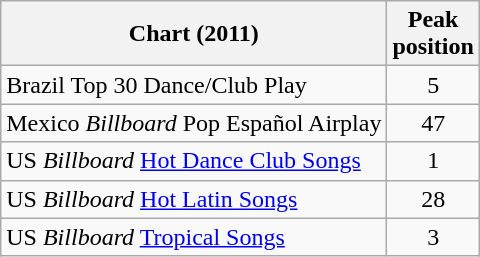<table class="wikitable sortable">
<tr>
<th>Chart (2011)</th>
<th>Peak<br>position</th>
</tr>
<tr>
<td align="left">Brazil Top 30 Dance/Club Play</td>
<td style="text-align:center;">5</td>
</tr>
<tr>
<td align="left">Mexico <em>Billboard</em> Pop Español Airplay</td>
<td style="text-align:center;">47</td>
</tr>
<tr>
<td>US <em>Billboard</em> <a href='#'>Hot Dance Club Songs</a></td>
<td style="text-align:center;">1</td>
</tr>
<tr>
<td>US <em>Billboard</em> <a href='#'>Hot Latin Songs</a></td>
<td style="text-align:center;">28</td>
</tr>
<tr>
<td>US <em>Billboard</em> <a href='#'>Tropical Songs</a></td>
<td style="text-align:center;">3</td>
</tr>
</table>
